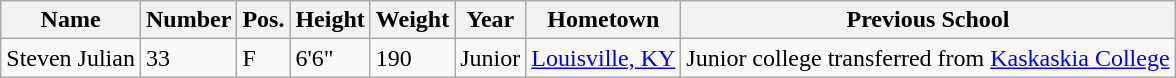<table class="wikitable sortable" border="1">
<tr>
<th>Name</th>
<th>Number</th>
<th>Pos.</th>
<th>Height</th>
<th>Weight</th>
<th>Year</th>
<th>Hometown</th>
<th class="unsortable">Previous School</th>
</tr>
<tr>
<td>Steven Julian</td>
<td>33</td>
<td>F</td>
<td>6'6"</td>
<td>190</td>
<td>Junior</td>
<td><a href='#'>Louisville, KY</a></td>
<td>Junior college transferred from <a href='#'>Kaskaskia College</a></td>
</tr>
</table>
